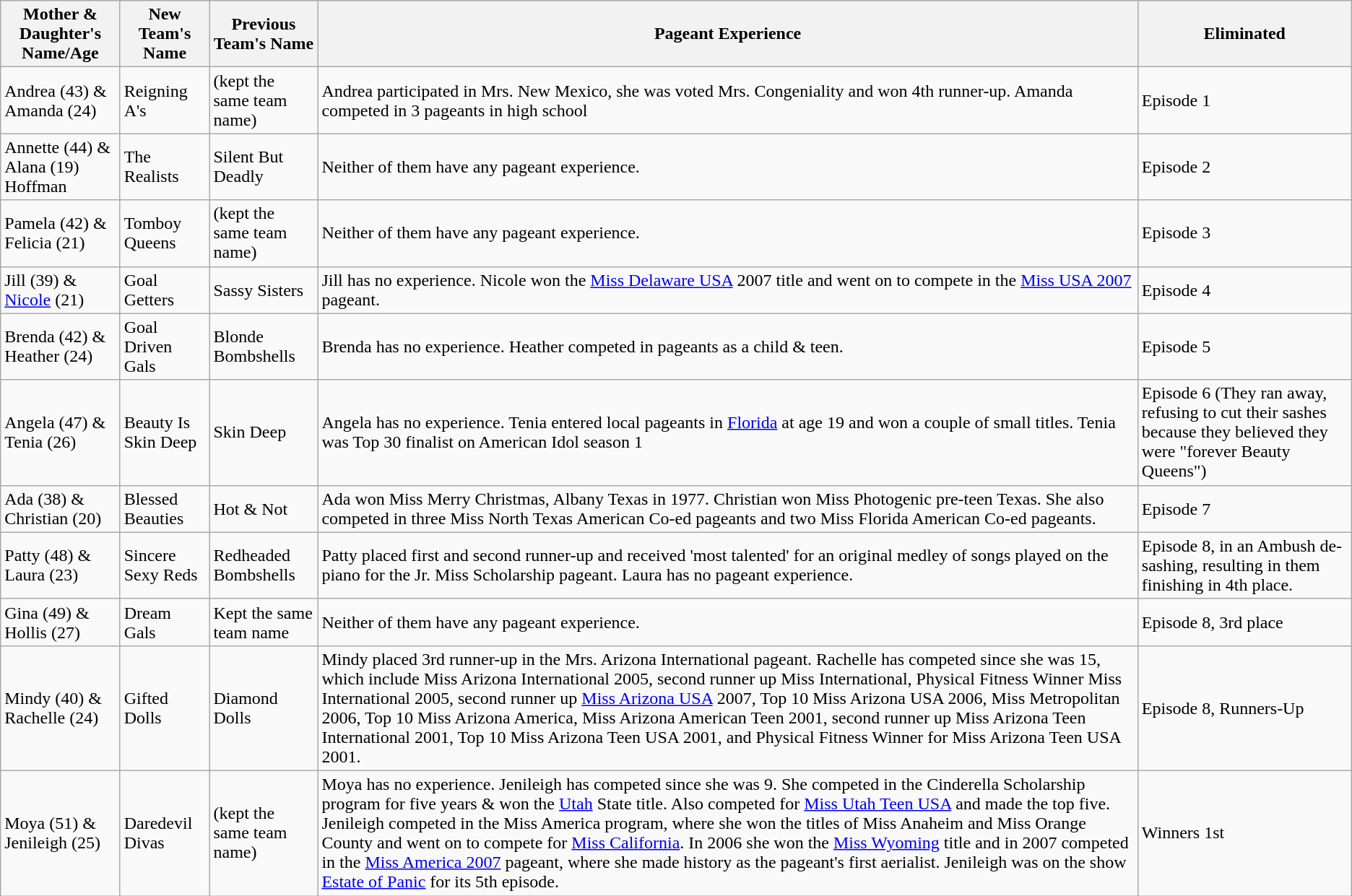<table class="wikitable">
<tr>
<th>Mother & Daughter's Name/Age</th>
<th>New Team's Name</th>
<th>Previous Team's Name</th>
<th>Pageant Experience</th>
<th>Eliminated</th>
</tr>
<tr>
<td>Andrea (43) & Amanda (24)</td>
<td>Reigning A's</td>
<td>(kept the same team name)</td>
<td>Andrea participated in Mrs. New Mexico, she was voted Mrs. Congeniality and won 4th runner-up. Amanda competed in 3 pageants in high school</td>
<td>Episode 1</td>
</tr>
<tr>
<td>Annette (44) & Alana (19) Hoffman</td>
<td>The Realists</td>
<td>Silent But Deadly</td>
<td>Neither of them have any pageant experience.</td>
<td>Episode 2</td>
</tr>
<tr>
<td>Pamela (42) & Felicia (21)</td>
<td>Tomboy Queens</td>
<td>(kept the same team name)</td>
<td>Neither of them have any pageant experience.</td>
<td>Episode 3</td>
</tr>
<tr>
<td>Jill (39) & <a href='#'>Nicole</a> (21)</td>
<td>Goal Getters</td>
<td>Sassy Sisters</td>
<td>Jill has no experience. Nicole won the <a href='#'>Miss Delaware USA</a> 2007 title and went on to compete in the <a href='#'>Miss USA 2007</a> pageant.</td>
<td>Episode 4</td>
</tr>
<tr>
<td>Brenda (42) & Heather (24)</td>
<td>Goal Driven Gals</td>
<td>Blonde Bombshells</td>
<td>Brenda has no experience. Heather competed in pageants as a child & teen.</td>
<td>Episode 5</td>
</tr>
<tr>
<td>Angela (47) & Tenia (26)</td>
<td>Beauty Is Skin Deep</td>
<td>Skin Deep</td>
<td>Angela has no experience. Tenia entered local pageants in <a href='#'>Florida</a> at age 19 and won a couple of small titles.  Tenia was Top 30 finalist on American Idol season 1</td>
<td>Episode 6 (They ran away, refusing to cut their sashes because they believed they were "forever Beauty Queens")</td>
</tr>
<tr>
<td>Ada (38) & Christian (20)</td>
<td>Blessed Beauties</td>
<td>Hot & Not</td>
<td>Ada won Miss Merry Christmas, Albany Texas in 1977. Christian won Miss Photogenic pre-teen Texas. She also competed in three Miss North Texas American Co-ed pageants and two Miss Florida American Co-ed pageants.</td>
<td>Episode 7</td>
</tr>
<tr>
<td>Patty (48) & Laura (23)</td>
<td>Sincere Sexy Reds</td>
<td>Redheaded Bombshells</td>
<td>Patty placed first and second runner-up and received 'most talented' for an original medley of songs played on the piano for the Jr. Miss Scholarship pageant. Laura has no pageant experience.</td>
<td>Episode 8, in an Ambush de-sashing, resulting in them finishing in 4th place.</td>
</tr>
<tr>
<td>Gina (49) & Hollis (27)</td>
<td>Dream Gals</td>
<td>Kept the same team name</td>
<td>Neither of them have any pageant experience.</td>
<td>Episode 8, 3rd place</td>
</tr>
<tr>
<td>Mindy (40) & Rachelle (24)</td>
<td>Gifted Dolls</td>
<td>Diamond Dolls</td>
<td>Mindy placed 3rd runner-up in the Mrs. Arizona International pageant. Rachelle has competed since she was 15, which include Miss Arizona International 2005, second runner up Miss International, Physical Fitness Winner Miss International 2005, second runner up <a href='#'>Miss Arizona USA</a> 2007, Top 10 Miss Arizona USA 2006, Miss Metropolitan 2006, Top 10 Miss Arizona America, Miss Arizona American Teen 2001, second runner up Miss Arizona Teen International 2001, Top 10 Miss Arizona Teen USA 2001, and Physical Fitness Winner for Miss Arizona Teen USA 2001.</td>
<td>Episode 8, Runners-Up</td>
</tr>
<tr>
<td>Moya (51) & Jenileigh (25)</td>
<td>Daredevil Divas</td>
<td>(kept the same team name)</td>
<td>Moya has no experience. Jenileigh has competed since she was 9. She competed in the Cinderella Scholarship program for five years & won the <a href='#'>Utah</a> State title. Also competed for <a href='#'>Miss Utah Teen USA</a> and made the top five. Jenileigh competed in the Miss America program, where she won the titles of Miss Anaheim and Miss Orange County and went on to compete for <a href='#'>Miss California</a>. In 2006 she won the <a href='#'>Miss Wyoming</a> title and in 2007 competed in the <a href='#'>Miss America 2007</a> pageant, where she made history as the pageant's first aerialist. Jenileigh was on the show <a href='#'>Estate of Panic</a> for its 5th episode.</td>
<td>Winners 1st</td>
</tr>
</table>
